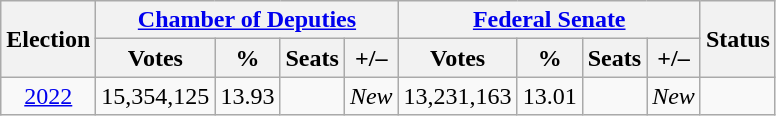<table class="wikitable" style="text-align:center">
<tr>
<th rowspan="2">Election</th>
<th colspan="4"><a href='#'>Chamber of Deputies</a></th>
<th colspan="4"><a href='#'>Federal Senate</a></th>
<th rowspan="2">Status</th>
</tr>
<tr>
<th>Votes</th>
<th>%</th>
<th>Seats</th>
<th>+/–</th>
<th>Votes</th>
<th>%</th>
<th>Seats</th>
<th>+/–</th>
</tr>
<tr>
<td><a href='#'>2022</a></td>
<td>15,354,125</td>
<td>13.93</td>
<td></td>
<td><em>New</em></td>
<td>13,231,163</td>
<td>13.01</td>
<td></td>
<td><em>New</em></td>
<td></td>
</tr>
</table>
